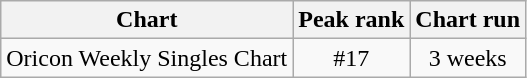<table class="wikitable" style="text-align:center;">
<tr>
<th>Chart</th>
<th>Peak rank</th>
<th>Chart run</th>
</tr>
<tr>
<td>Oricon Weekly Singles Chart</td>
<td>#17</td>
<td>3 weeks</td>
</tr>
</table>
